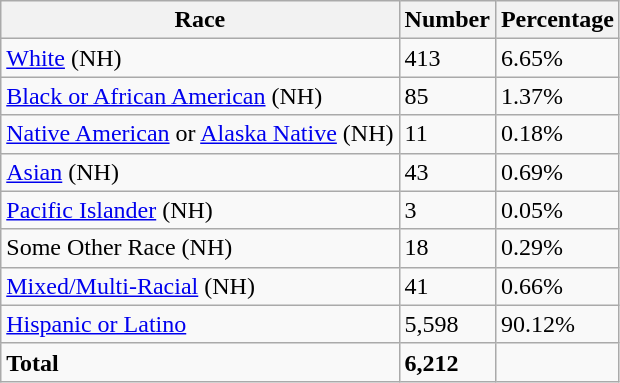<table class="wikitable">
<tr>
<th>Race</th>
<th>Number</th>
<th>Percentage</th>
</tr>
<tr>
<td><a href='#'>White</a> (NH)</td>
<td>413</td>
<td>6.65%</td>
</tr>
<tr>
<td><a href='#'>Black or African American</a> (NH)</td>
<td>85</td>
<td>1.37%</td>
</tr>
<tr>
<td><a href='#'>Native American</a> or <a href='#'>Alaska Native</a> (NH)</td>
<td>11</td>
<td>0.18%</td>
</tr>
<tr>
<td><a href='#'>Asian</a> (NH)</td>
<td>43</td>
<td>0.69%</td>
</tr>
<tr>
<td><a href='#'>Pacific Islander</a> (NH)</td>
<td>3</td>
<td>0.05%</td>
</tr>
<tr>
<td>Some Other Race (NH)</td>
<td>18</td>
<td>0.29%</td>
</tr>
<tr>
<td><a href='#'>Mixed/Multi-Racial</a> (NH)</td>
<td>41</td>
<td>0.66%</td>
</tr>
<tr>
<td><a href='#'>Hispanic or Latino</a></td>
<td>5,598</td>
<td>90.12%</td>
</tr>
<tr>
<td><strong>Total</strong></td>
<td><strong>6,212</strong></td>
<td></td>
</tr>
</table>
